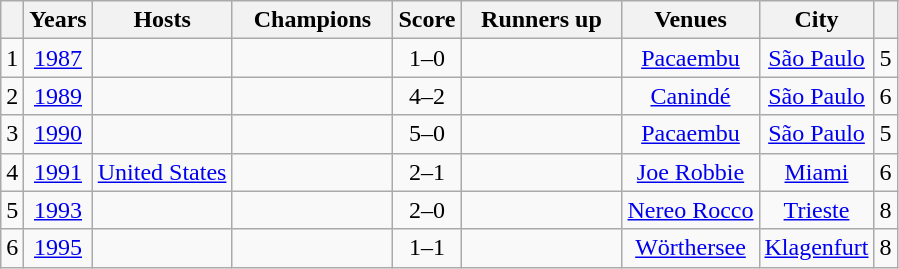<table class="wikitable sortable" style="font-size: %; text-align:center; width:;">
<tr>
<th "width:;"></th>
<th "width:;">Years</th>
<th "width:100px;">Hosts</th>
<th width= 100px>Champions</th>
<th width=>Score</th>
<th width= 100px>Runners up</th>
<th>Venues</th>
<th>City</th>
<th "width:;"></th>
</tr>
<tr>
<td>1</td>
<td><a href='#'>1987</a></td>
<td></td>
<td><strong></strong></td>
<td>1–0</td>
<td></td>
<td><a href='#'>Pacaembu</a></td>
<td><a href='#'>São Paulo</a></td>
<td>5</td>
</tr>
<tr>
<td>2</td>
<td><a href='#'>1989</a></td>
<td></td>
<td><strong></strong></td>
<td>4–2</td>
<td></td>
<td><a href='#'>Canindé</a></td>
<td><a href='#'>São Paulo</a></td>
<td>6</td>
</tr>
<tr>
<td>3</td>
<td><a href='#'>1990</a></td>
<td></td>
<td><strong></strong></td>
<td>5–0</td>
<td></td>
<td><a href='#'>Pacaembu</a></td>
<td><a href='#'>São Paulo</a></td>
<td>5</td>
</tr>
<tr>
<td>4</td>
<td><a href='#'>1991</a></td>
<td {{left><a href='#'>United States</a></td>
<td><strong></strong></td>
<td>2–1</td>
<td></td>
<td><a href='#'>Joe Robbie</a></td>
<td><a href='#'>Miami</a></td>
<td>6</td>
</tr>
<tr>
<td>5</td>
<td><a href='#'>1993</a></td>
<td><br></td>
<td><strong></strong></td>
<td>2–0</td>
<td></td>
<td><a href='#'>Nereo Rocco</a></td>
<td><a href='#'>Trieste</a></td>
<td>8</td>
</tr>
<tr>
<td>6</td>
<td><a href='#'>1995</a></td>
<td></td>
<td><strong></strong></td>
<td>1–1<br></td>
<td></td>
<td><a href='#'>Wörthersee</a></td>
<td><a href='#'>Klagenfurt</a></td>
<td>8</td>
</tr>
</table>
